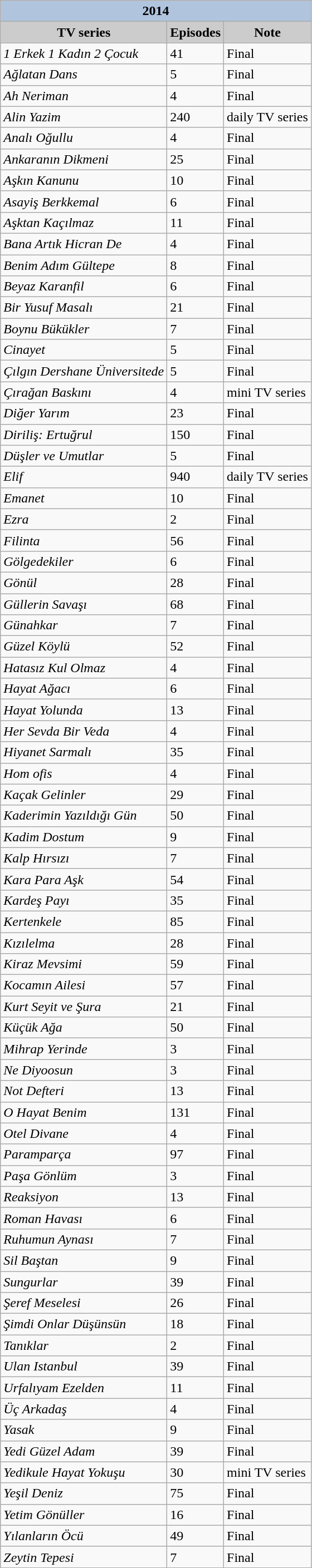<table class="wikitable sortable">
<tr>
<th colspan="3" style="background-color:LightSteelBlue">2014</th>
</tr>
<tr>
<th style="background-color:#CCCCCC">TV series</th>
<th style="background-color:#CCCCCC">Episodes</th>
<th style="background-color:#CCCCCC">Note</th>
</tr>
<tr>
<td><em>1 Erkek 1 Kadın 2 Çocuk</em></td>
<td>41</td>
<td>Final</td>
</tr>
<tr>
<td><em>Ağlatan Dans</em></td>
<td>5</td>
<td>Final</td>
</tr>
<tr>
<td><em>Ah Neriman</em></td>
<td>4</td>
<td>Final</td>
</tr>
<tr>
<td><em>Alin Yazim</em></td>
<td>240</td>
<td>daily TV series</td>
</tr>
<tr>
<td><em>Analı Oğullu</em></td>
<td>4</td>
<td>Final</td>
</tr>
<tr>
<td><em>Ankaranın Dikmeni</em></td>
<td>25</td>
<td>Final</td>
</tr>
<tr>
<td><em>Aşkın Kanunu</em></td>
<td>10</td>
<td>Final</td>
</tr>
<tr>
<td><em>Asayiş Berkkemal</em></td>
<td>6</td>
<td>Final</td>
</tr>
<tr>
<td><em>Aşktan Kaçılmaz</em></td>
<td>11</td>
<td>Final</td>
</tr>
<tr>
<td><em>Bana Artık Hicran De</em></td>
<td>4</td>
<td>Final</td>
</tr>
<tr>
<td><em>Benim Adım Gültepe</em></td>
<td>8</td>
<td>Final</td>
</tr>
<tr>
<td><em>Beyaz Karanfil</em></td>
<td>6</td>
<td>Final</td>
</tr>
<tr>
<td><em>Bir Yusuf Masalı</em></td>
<td>21</td>
<td>Final</td>
</tr>
<tr>
<td><em>Boynu Bükükler</em></td>
<td>7</td>
<td>Final</td>
</tr>
<tr>
<td><em>Cinayet</em></td>
<td>5</td>
<td>Final</td>
</tr>
<tr>
<td><em>Çılgın Dershane Üniversitede</em></td>
<td>5</td>
<td>Final</td>
</tr>
<tr>
<td><em>Çırağan Baskını</em></td>
<td>4</td>
<td>mini TV series</td>
</tr>
<tr>
<td><em>Diğer Yarım</em></td>
<td>23</td>
<td>Final</td>
</tr>
<tr>
<td><em>Diriliş: Ertuğrul</em></td>
<td>150</td>
<td>Final</td>
</tr>
<tr>
<td><em>Düşler ve Umutlar</em></td>
<td>5</td>
<td>Final</td>
</tr>
<tr>
<td><em>Elif</em></td>
<td>940</td>
<td>daily TV series</td>
</tr>
<tr>
<td><em>Emanet</em></td>
<td>10</td>
<td>Final</td>
</tr>
<tr>
<td><em>Ezra</em></td>
<td>2</td>
<td>Final</td>
</tr>
<tr>
<td><em>Filinta</em></td>
<td>56</td>
<td>Final</td>
</tr>
<tr>
<td><em>Gölgedekiler</em></td>
<td>6</td>
<td>Final</td>
</tr>
<tr>
<td><em>Gönül</em></td>
<td>28</td>
<td>Final</td>
</tr>
<tr>
<td><em>Güllerin Savaşı</em></td>
<td>68</td>
<td>Final</td>
</tr>
<tr>
<td><em>Günahkar</em></td>
<td>7</td>
<td>Final</td>
</tr>
<tr>
<td><em>Güzel Köylü</em></td>
<td>52</td>
<td>Final</td>
</tr>
<tr>
<td><em>Hatasız Kul Olmaz</em></td>
<td>4</td>
<td>Final</td>
</tr>
<tr>
<td><em>Hayat Ağacı</em></td>
<td>6</td>
<td>Final</td>
</tr>
<tr>
<td><em>Hayat Yolunda</em></td>
<td>13</td>
<td>Final</td>
</tr>
<tr>
<td><em>Her Sevda Bir Veda</em></td>
<td>4</td>
<td>Final</td>
</tr>
<tr>
<td><em>Hiyanet Sarmalı</em></td>
<td>35</td>
<td>Final</td>
</tr>
<tr>
<td><em>Hom ofis</em></td>
<td>4</td>
<td>Final</td>
</tr>
<tr>
<td><em>Kaçak Gelinler</em></td>
<td>29</td>
<td>Final</td>
</tr>
<tr>
<td><em>Kaderimin Yazıldığı Gün</em></td>
<td>50</td>
<td>Final</td>
</tr>
<tr>
<td><em>Kadim Dostum</em></td>
<td>9</td>
<td>Final</td>
</tr>
<tr>
<td><em>Kalp Hırsızı</em></td>
<td>7</td>
<td>Final</td>
</tr>
<tr>
<td><em>Kara Para Aşk</em></td>
<td>54</td>
<td>Final</td>
</tr>
<tr>
<td><em>Kardeş Payı</em></td>
<td>35</td>
<td>Final</td>
</tr>
<tr>
<td><em>Kertenkele</em></td>
<td>85</td>
<td>Final</td>
</tr>
<tr>
<td><em>Kızılelma</em></td>
<td>28</td>
<td>Final</td>
</tr>
<tr>
<td><em>Kiraz Mevsimi</em></td>
<td>59</td>
<td>Final</td>
</tr>
<tr>
<td><em>Kocamın Ailesi</em></td>
<td>57</td>
<td>Final</td>
</tr>
<tr>
<td><em>Kurt Seyit ve Şura</em></td>
<td>21</td>
<td>Final</td>
</tr>
<tr>
<td><em>Küçük Ağa</em></td>
<td>50</td>
<td>Final</td>
</tr>
<tr>
<td><em>Mihrap Yerinde</em></td>
<td>3</td>
<td>Final</td>
</tr>
<tr>
<td><em>Ne Diyoosun</em></td>
<td>3</td>
<td>Final</td>
</tr>
<tr>
<td><em>Not Defteri</em></td>
<td>13</td>
<td>Final</td>
</tr>
<tr>
<td><em>O Hayat Benim</em></td>
<td>131</td>
<td>Final</td>
</tr>
<tr>
<td><em>Otel Divane</em></td>
<td>4</td>
<td>Final</td>
</tr>
<tr>
<td><em>Paramparça</em></td>
<td>97</td>
<td>Final</td>
</tr>
<tr>
<td><em>Paşa Gönlüm</em></td>
<td>3</td>
<td>Final</td>
</tr>
<tr>
<td><em>Reaksiyon</em></td>
<td>13</td>
<td>Final</td>
</tr>
<tr>
<td><em>Roman Havası</em></td>
<td>6</td>
<td>Final</td>
</tr>
<tr>
<td><em>Ruhumun Aynası</em></td>
<td>7</td>
<td>Final</td>
</tr>
<tr>
<td><em>Sil Baştan</em></td>
<td>9</td>
<td>Final</td>
</tr>
<tr>
<td><em>Sungurlar</em></td>
<td>39</td>
<td>Final</td>
</tr>
<tr>
<td><em>Şeref Meselesi</em></td>
<td>26</td>
<td>Final</td>
</tr>
<tr>
<td><em>Şimdi Onlar Düşünsün</em></td>
<td>18</td>
<td>Final</td>
</tr>
<tr>
<td><em>Tanıklar</em></td>
<td>2</td>
<td>Final</td>
</tr>
<tr>
<td><em>Ulan Istanbul</em></td>
<td>39</td>
<td>Final</td>
</tr>
<tr>
<td><em>Urfalıyam Ezelden</em></td>
<td>11</td>
<td>Final</td>
</tr>
<tr>
<td><em>Üç Arkadaş</em></td>
<td>4</td>
<td>Final</td>
</tr>
<tr>
<td><em>Yasak</em></td>
<td>9</td>
<td>Final</td>
</tr>
<tr>
<td><em>Yedi Güzel Adam</em></td>
<td>39</td>
<td>Final</td>
</tr>
<tr>
<td><em>Yedikule Hayat Yokuşu</em></td>
<td>30</td>
<td>mini TV series</td>
</tr>
<tr>
<td><em>Yeşil Deniz</em></td>
<td>75</td>
<td>Final</td>
</tr>
<tr>
<td><em>Yetim Gönüller</em></td>
<td>16</td>
<td>Final</td>
</tr>
<tr>
<td><em>Yılanların Öcü</em></td>
<td>49</td>
<td>Final</td>
</tr>
<tr>
<td><em>Zeytin Tepesi</em></td>
<td>7</td>
<td>Final</td>
</tr>
</table>
